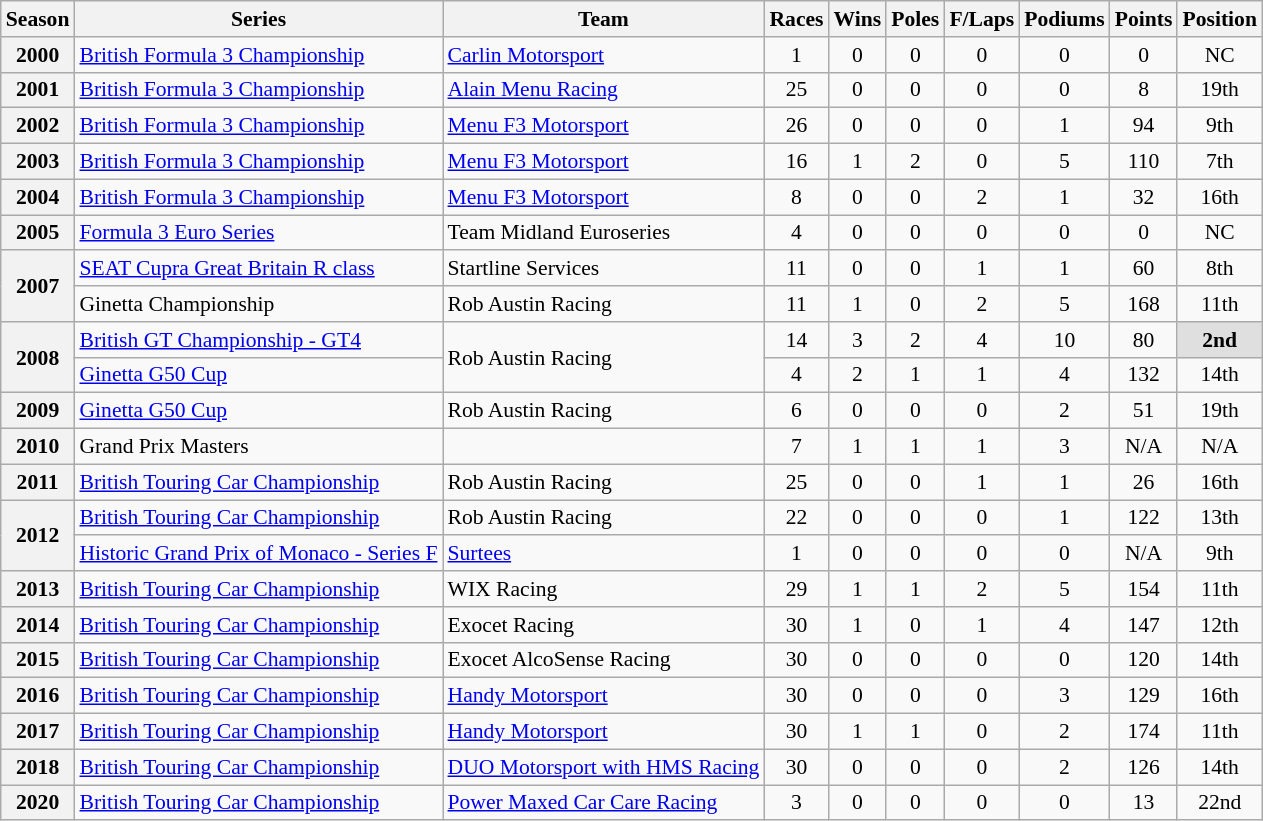<table class="wikitable" style="font-size: 90%; text-align:center">
<tr>
<th>Season</th>
<th>Series</th>
<th>Team</th>
<th>Races</th>
<th>Wins</th>
<th>Poles</th>
<th>F/Laps</th>
<th>Podiums</th>
<th>Points</th>
<th>Position</th>
</tr>
<tr>
<th>2000</th>
<td align=left><a href='#'>British Formula 3 Championship</a></td>
<td align=left><a href='#'>Carlin Motorsport</a></td>
<td>1</td>
<td>0</td>
<td>0</td>
<td>0</td>
<td>0</td>
<td>0</td>
<td>NC</td>
</tr>
<tr>
<th>2001</th>
<td align=left><a href='#'>British Formula 3 Championship</a></td>
<td align=left><a href='#'>Alain Menu Racing</a></td>
<td>25</td>
<td>0</td>
<td>0</td>
<td>0</td>
<td>0</td>
<td>8</td>
<td>19th</td>
</tr>
<tr>
<th>2002</th>
<td align=left><a href='#'>British Formula 3 Championship</a></td>
<td align=left><a href='#'>Menu F3 Motorsport</a></td>
<td>26</td>
<td>0</td>
<td>0</td>
<td>0</td>
<td>1</td>
<td>94</td>
<td>9th</td>
</tr>
<tr>
<th>2003</th>
<td align=left><a href='#'>British Formula 3 Championship</a></td>
<td align=left><a href='#'>Menu F3 Motorsport</a></td>
<td>16</td>
<td>1</td>
<td>2</td>
<td>0</td>
<td>5</td>
<td>110</td>
<td>7th</td>
</tr>
<tr>
<th>2004</th>
<td align=left><a href='#'>British Formula 3 Championship</a></td>
<td align=left><a href='#'>Menu F3 Motorsport</a></td>
<td>8</td>
<td>0</td>
<td>0</td>
<td>2</td>
<td>1</td>
<td>32</td>
<td>16th</td>
</tr>
<tr>
<th>2005</th>
<td align=left><a href='#'>Formula 3 Euro Series</a></td>
<td align=left>Team Midland Euroseries</td>
<td>4</td>
<td>0</td>
<td>0</td>
<td>0</td>
<td>0</td>
<td>0</td>
<td>NC</td>
</tr>
<tr>
<th rowspan=2>2007</th>
<td align=left><a href='#'>SEAT Cupra Great Britain R class</a></td>
<td align=left>Startline Services</td>
<td>11</td>
<td>0</td>
<td>0</td>
<td>1</td>
<td>1</td>
<td>60</td>
<td>8th</td>
</tr>
<tr>
<td align=left>Ginetta Championship</td>
<td align=left>Rob Austin Racing</td>
<td>11</td>
<td>1</td>
<td>0</td>
<td>2</td>
<td>5</td>
<td>168</td>
<td>11th</td>
</tr>
<tr>
<th rowspan=2>2008</th>
<td align=left><a href='#'>British GT Championship - GT4</a></td>
<td align=left rowspan=2>Rob Austin Racing</td>
<td>14</td>
<td>3</td>
<td>2</td>
<td>4</td>
<td>10</td>
<td>80</td>
<td style="background:#DFDFDF;"><strong>2nd</strong></td>
</tr>
<tr>
<td align=left><a href='#'>Ginetta G50 Cup</a></td>
<td>4</td>
<td>2</td>
<td>1</td>
<td>1</td>
<td>4</td>
<td>132</td>
<td>14th</td>
</tr>
<tr>
<th>2009</th>
<td align=left><a href='#'>Ginetta G50 Cup</a></td>
<td align=left>Rob Austin Racing</td>
<td>6</td>
<td>0</td>
<td>0</td>
<td>0</td>
<td>2</td>
<td>51</td>
<td>19th</td>
</tr>
<tr>
<th>2010</th>
<td align=left>Grand Prix Masters</td>
<td></td>
<td>7</td>
<td>1</td>
<td>1</td>
<td>1</td>
<td>3</td>
<td>N/A</td>
<td>N/A</td>
</tr>
<tr>
<th>2011</th>
<td align=left><a href='#'>British Touring Car Championship</a></td>
<td align=left>Rob Austin Racing</td>
<td>25</td>
<td>0</td>
<td>0</td>
<td>1</td>
<td>1</td>
<td>26</td>
<td>16th</td>
</tr>
<tr>
<th rowspan="2">2012</th>
<td align=left><a href='#'>British Touring Car Championship</a></td>
<td align=left>Rob Austin Racing</td>
<td>22</td>
<td>0</td>
<td>0</td>
<td>0</td>
<td>1</td>
<td>122</td>
<td>13th</td>
</tr>
<tr>
<td align=left><a href='#'>Historic Grand Prix of Monaco - Series F</a></td>
<td align=left><a href='#'>Surtees</a></td>
<td>1</td>
<td>0</td>
<td>0</td>
<td>0</td>
<td>0</td>
<td>N/A</td>
<td>9th</td>
</tr>
<tr>
<th>2013</th>
<td align=left><a href='#'>British Touring Car Championship</a></td>
<td align=left>WIX Racing</td>
<td>29</td>
<td>1</td>
<td>1</td>
<td>2</td>
<td>5</td>
<td>154</td>
<td>11th</td>
</tr>
<tr>
<th>2014</th>
<td align=left><a href='#'>British Touring Car Championship</a></td>
<td align=left>Exocet Racing</td>
<td>30</td>
<td>1</td>
<td>0</td>
<td>1</td>
<td>4</td>
<td>147</td>
<td>12th</td>
</tr>
<tr>
<th>2015</th>
<td align=left><a href='#'>British Touring Car Championship</a></td>
<td align=left>Exocet AlcoSense Racing</td>
<td>30</td>
<td>0</td>
<td>0</td>
<td>0</td>
<td>0</td>
<td>120</td>
<td>14th</td>
</tr>
<tr>
<th>2016</th>
<td align=left><a href='#'>British Touring Car Championship</a></td>
<td align=left><a href='#'>Handy Motorsport</a></td>
<td>30</td>
<td>0</td>
<td>0</td>
<td>0</td>
<td>3</td>
<td>129</td>
<td>16th</td>
</tr>
<tr>
<th>2017</th>
<td align=left><a href='#'>British Touring Car Championship</a></td>
<td align=left><a href='#'>Handy Motorsport</a></td>
<td>30</td>
<td>1</td>
<td>1</td>
<td>0</td>
<td>2</td>
<td>174</td>
<td>11th</td>
</tr>
<tr>
<th>2018</th>
<td align=left><a href='#'>British Touring Car Championship</a></td>
<td align=left><a href='#'>DUO Motorsport with HMS Racing</a></td>
<td>30</td>
<td>0</td>
<td>0</td>
<td>0</td>
<td>2</td>
<td>126</td>
<td>14th</td>
</tr>
<tr>
<th>2020</th>
<td align=left><a href='#'>British Touring Car Championship</a></td>
<td align=left><a href='#'>Power Maxed Car Care Racing</a></td>
<td>3</td>
<td>0</td>
<td>0</td>
<td>0</td>
<td>0</td>
<td>13</td>
<td>22nd</td>
</tr>
</table>
